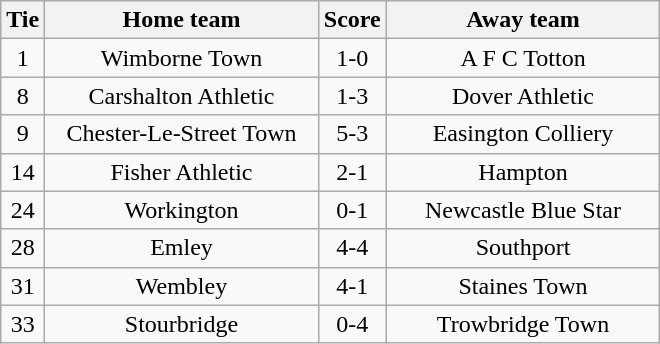<table class="wikitable" style="text-align:center;">
<tr>
<th width=20>Tie</th>
<th width=175>Home team</th>
<th width=20>Score</th>
<th width=175>Away team</th>
</tr>
<tr>
<td>1</td>
<td>Wimborne Town</td>
<td>1-0</td>
<td>A F C Totton</td>
</tr>
<tr>
<td>8</td>
<td>Carshalton Athletic</td>
<td>1-3</td>
<td>Dover Athletic</td>
</tr>
<tr>
<td>9</td>
<td>Chester-Le-Street Town</td>
<td>5-3</td>
<td>Easington Colliery</td>
</tr>
<tr>
<td>14</td>
<td>Fisher Athletic</td>
<td>2-1</td>
<td>Hampton</td>
</tr>
<tr>
<td>24</td>
<td>Workington</td>
<td>0-1</td>
<td>Newcastle Blue Star</td>
</tr>
<tr>
<td>28</td>
<td>Emley</td>
<td>4-4</td>
<td>Southport</td>
</tr>
<tr>
<td>31</td>
<td>Wembley</td>
<td>4-1</td>
<td>Staines Town</td>
</tr>
<tr>
<td>33</td>
<td>Stourbridge</td>
<td>0-4</td>
<td>Trowbridge Town</td>
</tr>
</table>
